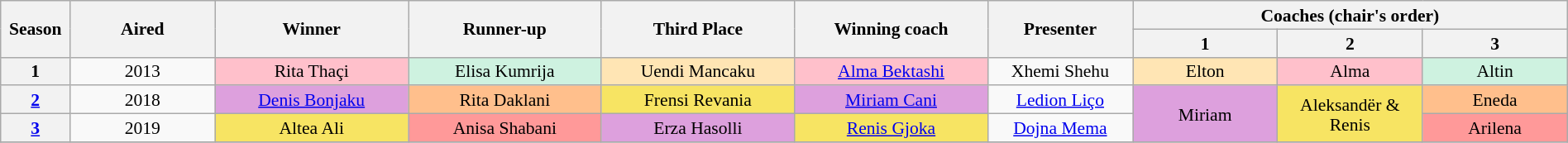<table class="wikitable" style="text-align:center; font-size:90%; line-height:16px; width:100%">
<tr>
<th width="1%" rowspan="2" scope="col">Season</th>
<th width="6%" rowspan="2" scope="col">Aired</th>
<th width="8%" rowspan="2" scope="col">Winner</th>
<th width="8%" rowspan="2" scope="col">Runner-up</th>
<th width="8%" rowspan="2" scope="col">Third Place</th>
<th width="8%" rowspan="2" scope="col">Winning coach</th>
<th width="6%" rowspan="2" scope="col">Presenter</th>
<th scope="col" colspan="3" width="18%">Coaches (chair's order)</th>
</tr>
<tr>
<th width="6%">1</th>
<th width="6%">2</th>
<th width="6%">3</th>
</tr>
<tr>
<th>1</th>
<td>2013</td>
<td style="background: pink">Rita Thaçi</td>
<td style="background:#CEF2E0; width:8%">Elisa Kumrija</td>
<td style="background:#ffe5b4; width:8%">Uendi Mancaku</td>
<td style="background: pink"><a href='#'>Alma Bektashi</a></td>
<td>Xhemi Shehu</td>
<td style="background:#ffe5b4">Elton</td>
<td style="background: pink">Alma</td>
<td style="background:#CEF2E0">Altin</td>
</tr>
<tr>
<th><a href='#'>2</a></th>
<td>2018</td>
<td style="background:#dda0dd"><a href='#'>Denis Bonjaku</a></td>
<td style="background:#ffbf8c">Rita Daklani</td>
<td style="background:#f7e463">Frensi Revania</td>
<td style="background:#dda0dd"><a href='#'>Miriam Cani</a></td>
<td><a href='#'>Ledion Liço</a></td>
<td rowspan="2" style="background:#dda0dd">Miriam</td>
<td rowspan="2" style="background:#f7e463">Aleksandër & Renis</td>
<td style="background:#ffbf8c">Eneda</td>
</tr>
<tr>
<th><a href='#'>3</a></th>
<td>2019</td>
<td style="background:#f7e463">Altea Ali</td>
<td style="background:#FF9999">Anisa Shabani</td>
<td style="background:#dda0dd">Erza Hasolli</td>
<td style="background:#f7e463"> <a href='#'>Renis Gjoka</a></td>
<td><a href='#'>Dojna Mema</a></td>
<td style="background:#FF9999">Arilena</td>
</tr>
<tr>
</tr>
</table>
